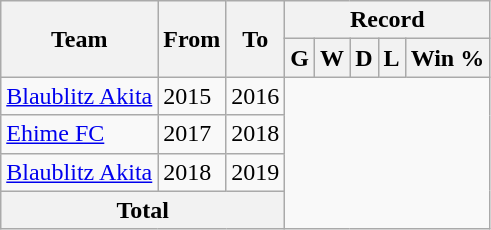<table class="wikitable" style="text-align: center">
<tr>
<th rowspan="2">Team</th>
<th rowspan="2">From</th>
<th rowspan="2">To</th>
<th colspan="5">Record</th>
</tr>
<tr>
<th>G</th>
<th>W</th>
<th>D</th>
<th>L</th>
<th>Win %</th>
</tr>
<tr>
<td align="left"><a href='#'>Blaublitz Akita</a></td>
<td align="left">2015</td>
<td align="left">2016<br></td>
</tr>
<tr>
<td align="left"><a href='#'>Ehime FC</a></td>
<td align="left">2017</td>
<td align="left">2018<br></td>
</tr>
<tr>
<td align="left"><a href='#'>Blaublitz Akita</a></td>
<td align="left">2018</td>
<td align="left">2019<br></td>
</tr>
<tr>
<th colspan="3">Total<br></th>
</tr>
</table>
